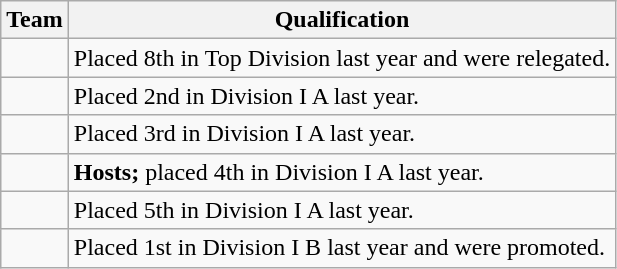<table class="wikitable">
<tr>
<th>Team</th>
<th>Qualification</th>
</tr>
<tr>
<td></td>
<td>Placed 8th in Top Division last year and were relegated.</td>
</tr>
<tr>
<td></td>
<td>Placed 2nd in Division I A last year.</td>
</tr>
<tr>
<td></td>
<td>Placed 3rd in Division I A last year.</td>
</tr>
<tr>
<td></td>
<td><strong>Hosts;</strong> placed 4th in Division I A last year.</td>
</tr>
<tr>
<td></td>
<td>Placed 5th in Division I A last year.</td>
</tr>
<tr>
<td></td>
<td>Placed 1st in Division I B last year and were promoted.</td>
</tr>
</table>
